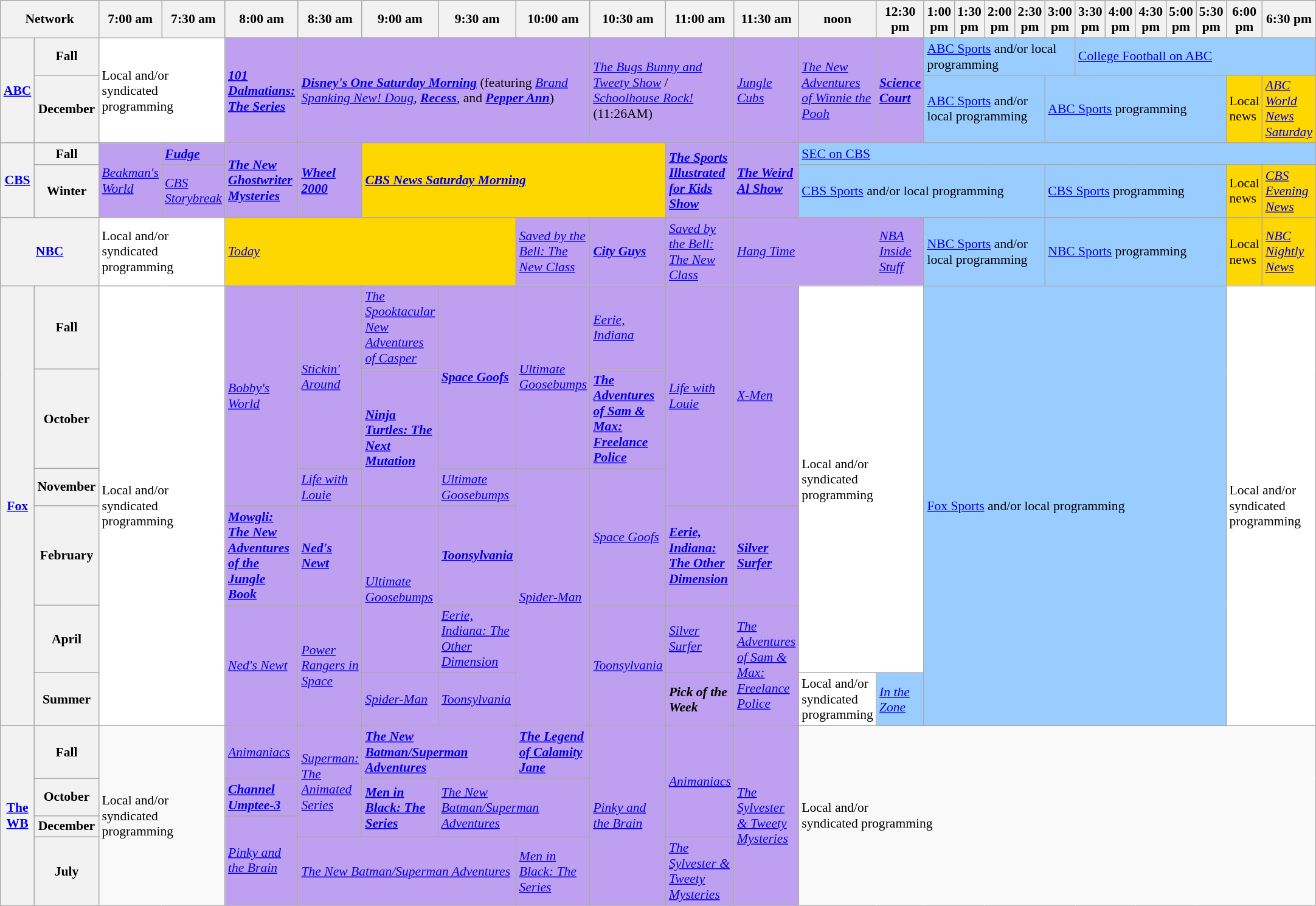<table class=wikitable style="font-size:90%">
<tr>
<th width="1.5%" bgcolor="#C0C0C0" colspan="2">Network</th>
<th width="4%" bgcolor="#C0C0C0">7:00 am</th>
<th width="4%" bgcolor="#C0C0C0">7:30 am</th>
<th width="4%" bgcolor="#C0C0C0">8:00 am</th>
<th width="4%" bgcolor="#C0C0C0">8:30 am</th>
<th width="4%" bgcolor="#C0C0C0">9:00 am</th>
<th width="4%" bgcolor="#C0C0C0">9:30 am</th>
<th width="4%" bgcolor="#C0C0C0">10:00 am</th>
<th width="4%" bgcolor="#C0C0C0">10:30 am</th>
<th width="4%" bgcolor="#C0C0C0">11:00 am</th>
<th width="4%" bgcolor="#C0C0C0">11:30 am</th>
<th width="4%" bgcolor="#C0C0C0">noon</th>
<th width="4%" bgcolor="#C0C0C0">12:30 pm</th>
<th width="4%" bgcolor="#C0C0C0">1:00 pm</th>
<th width="4%" bgcolor="#C0C0C0">1:30 pm</th>
<th width="4%" bgcolor="#C0C0C0">2:00 pm</th>
<th width="4%" bgcolor="#C0C0C0">2:30 pm</th>
<th width="4%" bgcolor="#C0C0C0">3:00 pm</th>
<th width="4%" bgcolor="#C0C0C0">3:30 pm</th>
<th width="4%" bgcolor="#C0C0C0">4:00 pm</th>
<th width="4%" bgcolor="#C0C0C0">4:30 pm</th>
<th width="4%" bgcolor="#C0C0C0">5:00 pm</th>
<th width="4%" bgcolor="#C0C0C0">5:30 pm</th>
<th width="4%" bgcolor="#C0C0C0">6:00 pm</th>
<th width="4%" bgcolor="#C0C0C0">6:30 pm</th>
</tr>
<tr>
<th bgcolor="#C0C0C0" rowspan="2"><a href='#'>ABC</a></th>
<th>Fall</th>
<td bgcolor="white" colspan="2" rowspan="2">Local and/or<br>syndicated<br>programming</td>
<td bgcolor="bf9fef" rowspan="2"><strong><em><a href='#'>101 Dalmatians: The Series</a></em></strong></td>
<td bgcolor="bf9fef" colspan="4" rowspan="2"><strong><em><a href='#'>Disney's One Saturday Morning</a></em></strong> (featuring <em><a href='#'>Brand Spanking New! Doug</a></em>, <strong><em><a href='#'>Recess</a></em></strong>, and <strong><em><a href='#'>Pepper Ann</a></em></strong>)</td>
<td bgcolor="bf9fef" colspan="2" rowspan="2"><em><a href='#'>The Bugs Bunny and Tweety Show</a></em> / <em><a href='#'>Schoolhouse Rock!</a></em> (11:26AM)</td>
<td bgcolor="bf9fef" rowspan="2"><em><a href='#'>Jungle Cubs</a></em></td>
<td bgcolor="bf9fef" rowspan="2"><em><a href='#'>The New Adventures of Winnie the Pooh</a></em></td>
<td bgcolor="bf9fef" rowspan="2"><strong><em><a href='#'>Science Court</a></em></strong></td>
<td bgcolor="99ccff" colspan="5" rowspan="1"><a href='#'>ABC Sports</a> and/or local programming</td>
<td bgcolor="99ccff" colspan="7" rowspan="1"><a href='#'>College Football on ABC</a></td>
</tr>
<tr>
<th>December</th>
<td bgcolor="99ccff" colspan="4" rowspan="1"><a href='#'>ABC Sports</a> and/or local programming</td>
<td bgcolor="99ccff" colspan="6" rowspan="1"><a href='#'>ABC Sports</a> programming</td>
<td bgcolor="gold">Local news</td>
<td bgcolor="gold"><em><a href='#'>ABC World News Saturday</a></em></td>
</tr>
<tr>
<th bgcolor="#C0C0C0" rowspan="2"><a href='#'>CBS</a></th>
<th>Fall</th>
<td bgcolor="bf9fef" rowspan="2"><em><a href='#'>Beakman's World</a></em></td>
<td bgcolor="bf9fef" rowspan="1"><strong><em><a href='#'>Fudge</a></em></strong></td>
<td bgcolor="bf9fef" rowspan="2"><strong><em><a href='#'>The New Ghostwriter Mysteries</a></em></strong></td>
<td bgcolor="bf9fef" rowspan="2"><strong><em><a href='#'>Wheel 2000</a></em></strong></td>
<td bgcolor="gold" colspan="4" rowspan="2"><strong><em><a href='#'>CBS News Saturday Morning</a></em></strong></td>
<td bgcolor="bf9fef" rowspan="2"><strong><em><a href='#'>The Sports Illustrated for Kids Show</a></em></strong></td>
<td bgcolor="bf9fef" rowspan="2"><strong><em><a href='#'>The Weird Al Show</a></em></strong></td>
<td colspan="14" rowspan="1" bgcolor="99ccff"><a href='#'>SEC on CBS</a></td>
</tr>
<tr>
<th>Winter</th>
<td bgcolor="bf9fef" rowspan="1"><em><a href='#'>CBS Storybreak</a></em></td>
<td bgcolor="99ccff" colspan="6"><a href='#'>CBS Sports</a> and/or local programming</td>
<td bgcolor="99ccff" colspan="6"><a href='#'>CBS Sports</a> programming</td>
<td bgcolor="gold">Local news</td>
<td bgcolor="gold"><em><a href='#'>CBS Evening News</a></em></td>
</tr>
<tr>
<th bgcolor="#C0C0C0" colspan="2"><a href='#'>NBC</a></th>
<td bgcolor="white" colspan="2">Local and/or<br>syndicated<br>programming</td>
<td bgcolor="gold" colspan="4"><em><a href='#'>Today</a></em></td>
<td bgcolor="bf9fef"><em><a href='#'>Saved by the Bell: The New Class</a></em></td>
<td bgcolor="bf9fef"><strong><em><a href='#'>City Guys</a></em></strong></td>
<td bgcolor="bf9fef"><em><a href='#'>Saved by the Bell: The New Class</a></em></td>
<td bgcolor="bf9fef" colspan="2"><em><a href='#'>Hang Time</a></em></td>
<td bgcolor="bf9fef"><em><a href='#'>NBA Inside Stuff</a></em></td>
<td bgcolor="99ccff" colspan="4"><a href='#'>NBC Sports</a> and/or local programming</td>
<td bgcolor="99ccff" colspan="6"><a href='#'>NBC Sports</a> programming</td>
<td bgcolor="gold">Local news</td>
<td bgcolor="gold"><em><a href='#'>NBC Nightly News</a></em></td>
</tr>
<tr>
<th rowspan="6" bgcolor="#C0C0C0"><a href='#'>Fox</a></th>
<th>Fall</th>
<td colspan="2" rowspan="6" bgcolor="white">Local and/or<br>syndicated<br>programming</td>
<td rowspan="3" bgcolor="bf9fef"><em><a href='#'>Bobby's World</a></em></td>
<td bgcolor="bf9fef" rowspan="2"><em><a href='#'>Stickin' Around</a></em></td>
<td bgcolor="bf9fef" rowspan="1"><em><a href='#'>The Spooktacular New Adventures of Casper</a></em></td>
<td bgcolor="bf9fef" rowspan="2"><strong><em><a href='#'>Space Goofs</a></em></strong></td>
<td rowspan="2" bgcolor="bf9fef"><em><a href='#'>Ultimate Goosebumps</a></em></td>
<td bgcolor="bf9fef" rowspan="1"><em><a href='#'>Eerie, Indiana</a></em></td>
<td rowspan="3" bgcolor="bf9fef"><em><a href='#'>Life with Louie</a></em></td>
<td rowspan="3" bgcolor="bf9fef"><em><a href='#'>X-Men</a></em></td>
<td colspan="2" rowspan="5" bgcolor="white">Local and/or<br>syndicated<br>programming</td>
<td colspan="10" rowspan="6" bgcolor="99ccff"><a href='#'>Fox Sports</a> and/or local programming</td>
<td colspan="2" rowspan="6" bgcolor="white">Local and/or<br>syndicated<br>programming</td>
</tr>
<tr>
<th>October</th>
<td bgcolor="bf9fef" rowspan="2"><strong><em><a href='#'>Ninja Turtles: The Next Mutation</a></em></strong></td>
<td bgcolor="bf9fef" rowspan="1"><strong><em><a href='#'>The Adventures of Sam & Max: Freelance Police</a></em></strong></td>
</tr>
<tr>
<th>November</th>
<td rowspan="1" bgcolor="bf9fef"><em><a href='#'>Life with Louie</a></em></td>
<td rowspan="1" bgcolor="bf9fef"><em><a href='#'>Ultimate Goosebumps</a></em></td>
<td rowspan="4" bgcolor="bf9fef"><em><a href='#'>Spider-Man</a></em></td>
<td rowspan="2" bgcolor="bf9fef"><em><a href='#'>Space Goofs</a></em></td>
</tr>
<tr>
<th>February</th>
<td rowspan="1" bgcolor="bf9fef"><strong><em><a href='#'>Mowgli: The New Adventures of the Jungle Book</a></em></strong></td>
<td rowspan="1" bgcolor="bf9fef"><strong><em><a href='#'>Ned's Newt</a></em></strong></td>
<td rowspan="2" bgcolor="bf9fef"><em><a href='#'>Ultimate Goosebumps</a></em></td>
<td rowspan="1" bgcolor="bf9fef"><strong><em><a href='#'>Toonsylvania</a></em></strong></td>
<td rowspan="1" bgcolor="bf9fef"><strong><em><a href='#'>Eerie, Indiana: The Other Dimension</a></em></strong></td>
<td rowspan="1" bgcolor="bf9fef"><strong><em><a href='#'>Silver Surfer</a></em></strong></td>
</tr>
<tr>
<th>April</th>
<td rowspan="2" bgcolor="bf9fef"><em><a href='#'>Ned's Newt</a></em></td>
<td rowspan="2" bgcolor="bf9fef"><em><a href='#'>Power Rangers in Space</a></em></td>
<td rowspan="1" bgcolor="bf9fef"><em><a href='#'>Eerie, Indiana: The Other Dimension</a></em></td>
<td rowspan="2" bgcolor="bf9fef"><em><a href='#'>Toonsylvania</a></em></td>
<td rowspan="1" bgcolor="bf9fef"><em><a href='#'>Silver Surfer</a></em></td>
<td rowspan="2" bgcolor="bf9fef"><em><a href='#'>The Adventures of Sam & Max: Freelance Police</a></em></td>
</tr>
<tr>
<th>Summer</th>
<td bgcolor="bf9fef"><em><a href='#'>Spider-Man</a></em></td>
<td bgcolor="bf9fef"><em><a href='#'>Toonsylvania</a></em></td>
<td rowspan="1" bgcolor="bf9fef"><strong><em>Pick of the Week</em></strong></td>
<td bgcolor="white">Local and/or<br>syndicated<br>programming</td>
<td bgcolor="99ccff"><em><a href='#'>In the Zone</a></em></td>
</tr>
<tr>
<th rowspan="4"><a href='#'>The WB</a></th>
<th>Fall</th>
<td colspan="2" rowspan="4">Local and/or<br>syndicated programming</td>
<td bgcolor="bf9fef"><em><a href='#'>Animaniacs</a></em></td>
<td rowspan="3" bgcolor="bf9fef"><em><a href='#'>Superman: The Animated Series</a></em></td>
<td bgcolor="bf9fef" colspan="2"><strong><em><a href='#'>The New Batman/Superman Adventures</a></em></strong></td>
<td bgcolor="bf9fef"><strong><em><a href='#'>The Legend of Calamity Jane</a></em></strong></td>
<td rowspan="4" bgcolor="bf9fef"><em><a href='#'>Pinky and the Brain</a></em></td>
<td bgcolor="bf9fef" rowspan="3"><em><a href='#'>Animaniacs</a></em></td>
<td rowspan="4" bgcolor="bf9fef"><em><a href='#'>The Sylvester & Tweety Mysteries</a></em></td>
<td colspan="14" rowspan="4">Local and/or<br>syndicated programming</td>
</tr>
<tr>
<th>October</th>
<td rowspan="1" bgcolor="bf9fef"><strong><em><a href='#'>Channel Umptee-3</a></em></strong></td>
<td bgcolor="bf9fef" rowspan="2"><strong><em><a href='#'>Men in Black: The Series</a></em></strong></td>
<td colspan="2" rowspan="2" bgcolor="bf9fef"><em><a href='#'>The New Batman/Superman Adventures</a></em></td>
</tr>
<tr>
<th>December</th>
<td bgcolor="bf9fef" rowspan="2"><em><a href='#'>Pinky and the Brain</a></em></td>
</tr>
<tr>
<th>July</th>
<td bgcolor="bf9fef" colspan="3" rowspan="1"><em><a href='#'>The New Batman/Superman Adventures</a></em></td>
<td bgcolor="bf9fef" rowspan="1"><em><a href='#'>Men in Black: The Series</a></em></td>
<td bgcolor="bf9fef" rowspan="1"><em><a href='#'>The Sylvester & Tweety Mysteries</a></em></td>
</tr>
</table>
